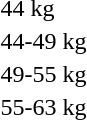<table>
<tr>
<td rowspan=2>44 kg</td>
<td rowspan=2></td>
<td rowspan=2></td>
<td></td>
</tr>
<tr>
<td></td>
</tr>
<tr>
<td rowspan=2>44-49 kg</td>
<td rowspan=2></td>
<td rowspan=2></td>
<td></td>
</tr>
<tr>
<td></td>
</tr>
<tr>
<td rowspan=2>49-55 kg</td>
<td rowspan=2></td>
<td rowspan=2></td>
<td></td>
</tr>
<tr>
<td></td>
</tr>
<tr>
<td rowspan=2>55-63 kg</td>
<td rowspan=2></td>
<td rowspan=2></td>
<td></td>
</tr>
<tr>
<td></td>
</tr>
<tr>
<td rowspan=2></td>
<td rowspan=2></td>
<td rowspan=2></td>
<td></td>
</tr>
<tr>
<td></td>
</tr>
<tr>
</tr>
</table>
